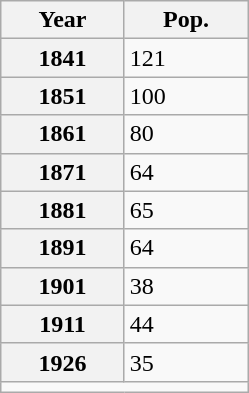<table class="wikitable" style="margin:0; border:1px solid darkgrey;">
<tr>
<th style="width:75px;">Year</th>
<th style="width:75px;">Pop.</th>
</tr>
<tr>
<th>1841</th>
<td>121  </td>
</tr>
<tr>
<th>1851</th>
<td>100  </td>
</tr>
<tr>
<th>1861</th>
<td>80 </td>
</tr>
<tr>
<th>1871</th>
<td>64 </td>
</tr>
<tr>
<th>1881</th>
<td>65 </td>
</tr>
<tr>
<th>1891</th>
<td>64 </td>
</tr>
<tr>
<th>1901</th>
<td>38  </td>
</tr>
<tr>
<th>1911</th>
<td>44 </td>
</tr>
<tr>
<th>1926</th>
<td>35 </td>
</tr>
<tr>
<td colspan="2" align="center"></td>
</tr>
</table>
